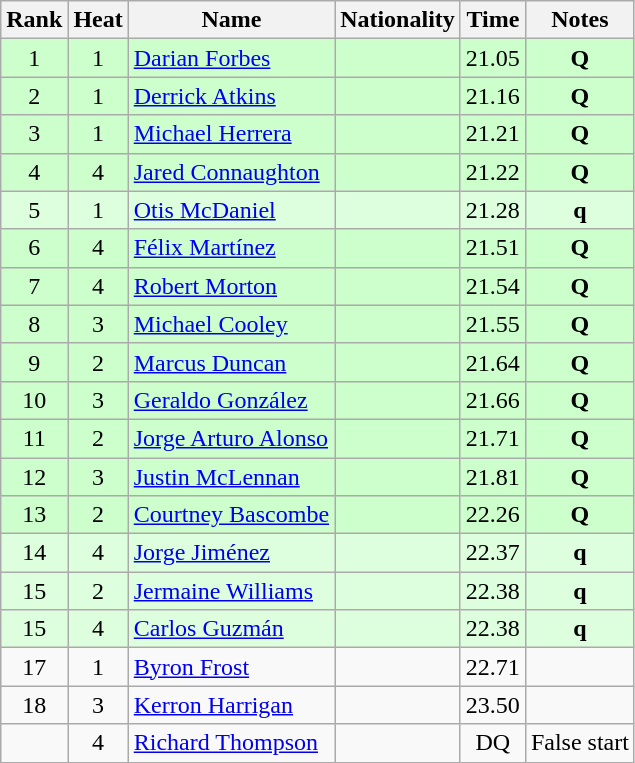<table class="wikitable sortable" style="text-align:center">
<tr>
<th>Rank</th>
<th>Heat</th>
<th>Name</th>
<th>Nationality</th>
<th>Time</th>
<th>Notes</th>
</tr>
<tr bgcolor=ccffcc>
<td align=center>1</td>
<td align=center>1</td>
<td align=left><a href='#'>Darian Forbes</a></td>
<td align=left></td>
<td>21.05</td>
<td><strong>Q</strong></td>
</tr>
<tr bgcolor=ccffcc>
<td align=center>2</td>
<td align=center>1</td>
<td align=left><a href='#'>Derrick Atkins</a></td>
<td align=left></td>
<td>21.16</td>
<td><strong>Q</strong></td>
</tr>
<tr bgcolor=ccffcc>
<td align=center>3</td>
<td align=center>1</td>
<td align=left><a href='#'>Michael Herrera</a></td>
<td align=left></td>
<td>21.21</td>
<td><strong>Q</strong></td>
</tr>
<tr bgcolor=ccffcc>
<td align=center>4</td>
<td align=center>4</td>
<td align=left><a href='#'>Jared Connaughton</a></td>
<td align=left></td>
<td>21.22</td>
<td><strong>Q</strong></td>
</tr>
<tr bgcolor=ddffdd>
<td align=center>5</td>
<td align=center>1</td>
<td align=left><a href='#'>Otis McDaniel</a></td>
<td align=left></td>
<td>21.28</td>
<td><strong>q</strong></td>
</tr>
<tr bgcolor=ccffcc>
<td align=center>6</td>
<td align=center>4</td>
<td align=left><a href='#'>Félix Martínez</a></td>
<td align=left></td>
<td>21.51</td>
<td><strong>Q</strong></td>
</tr>
<tr bgcolor=ccffcc>
<td align=center>7</td>
<td align=center>4</td>
<td align=left><a href='#'>Robert Morton</a></td>
<td align=left></td>
<td>21.54</td>
<td><strong>Q</strong></td>
</tr>
<tr bgcolor=ccffcc>
<td align=center>8</td>
<td align=center>3</td>
<td align=left><a href='#'>Michael Cooley</a></td>
<td align=left></td>
<td>21.55</td>
<td><strong>Q</strong></td>
</tr>
<tr bgcolor=ccffcc>
<td align=center>9</td>
<td align=center>2</td>
<td align=left><a href='#'>Marcus Duncan</a></td>
<td align=left></td>
<td>21.64</td>
<td><strong>Q</strong></td>
</tr>
<tr bgcolor=ccffcc>
<td align=center>10</td>
<td align=center>3</td>
<td align=left><a href='#'>Geraldo González</a></td>
<td align=left></td>
<td>21.66</td>
<td><strong>Q</strong></td>
</tr>
<tr bgcolor=ccffcc>
<td align=center>11</td>
<td align=center>2</td>
<td align=left><a href='#'>Jorge Arturo Alonso</a></td>
<td align=left></td>
<td>21.71</td>
<td><strong>Q</strong></td>
</tr>
<tr bgcolor=ccffcc>
<td align=center>12</td>
<td align=center>3</td>
<td align=left><a href='#'>Justin McLennan</a></td>
<td align=left></td>
<td>21.81</td>
<td><strong>Q</strong></td>
</tr>
<tr bgcolor=ccffcc>
<td align=center>13</td>
<td align=center>2</td>
<td align=left><a href='#'>Courtney Bascombe</a></td>
<td align=left></td>
<td>22.26</td>
<td><strong>Q</strong></td>
</tr>
<tr bgcolor=ddffdd>
<td align=center>14</td>
<td align=center>4</td>
<td align=left><a href='#'>Jorge Jiménez</a></td>
<td align=left></td>
<td>22.37</td>
<td><strong>q</strong></td>
</tr>
<tr bgcolor=ddffdd>
<td align=center>15</td>
<td align=center>2</td>
<td align=left><a href='#'>Jermaine Williams</a></td>
<td align=left></td>
<td>22.38</td>
<td><strong>q</strong></td>
</tr>
<tr bgcolor=ddffdd>
<td align=center>15</td>
<td align=center>4</td>
<td align=left><a href='#'>Carlos Guzmán</a></td>
<td align=left></td>
<td>22.38</td>
<td><strong>q</strong></td>
</tr>
<tr>
<td align=center>17</td>
<td align=center>1</td>
<td align=left><a href='#'>Byron Frost</a></td>
<td align=left></td>
<td>22.71</td>
<td></td>
</tr>
<tr>
<td align=center>18</td>
<td align=center>3</td>
<td align=left><a href='#'>Kerron Harrigan</a></td>
<td align=left></td>
<td>23.50</td>
<td></td>
</tr>
<tr>
<td align=center></td>
<td align=center>4</td>
<td align=left><a href='#'>Richard Thompson</a></td>
<td align=left></td>
<td>DQ</td>
<td>False start</td>
</tr>
</table>
